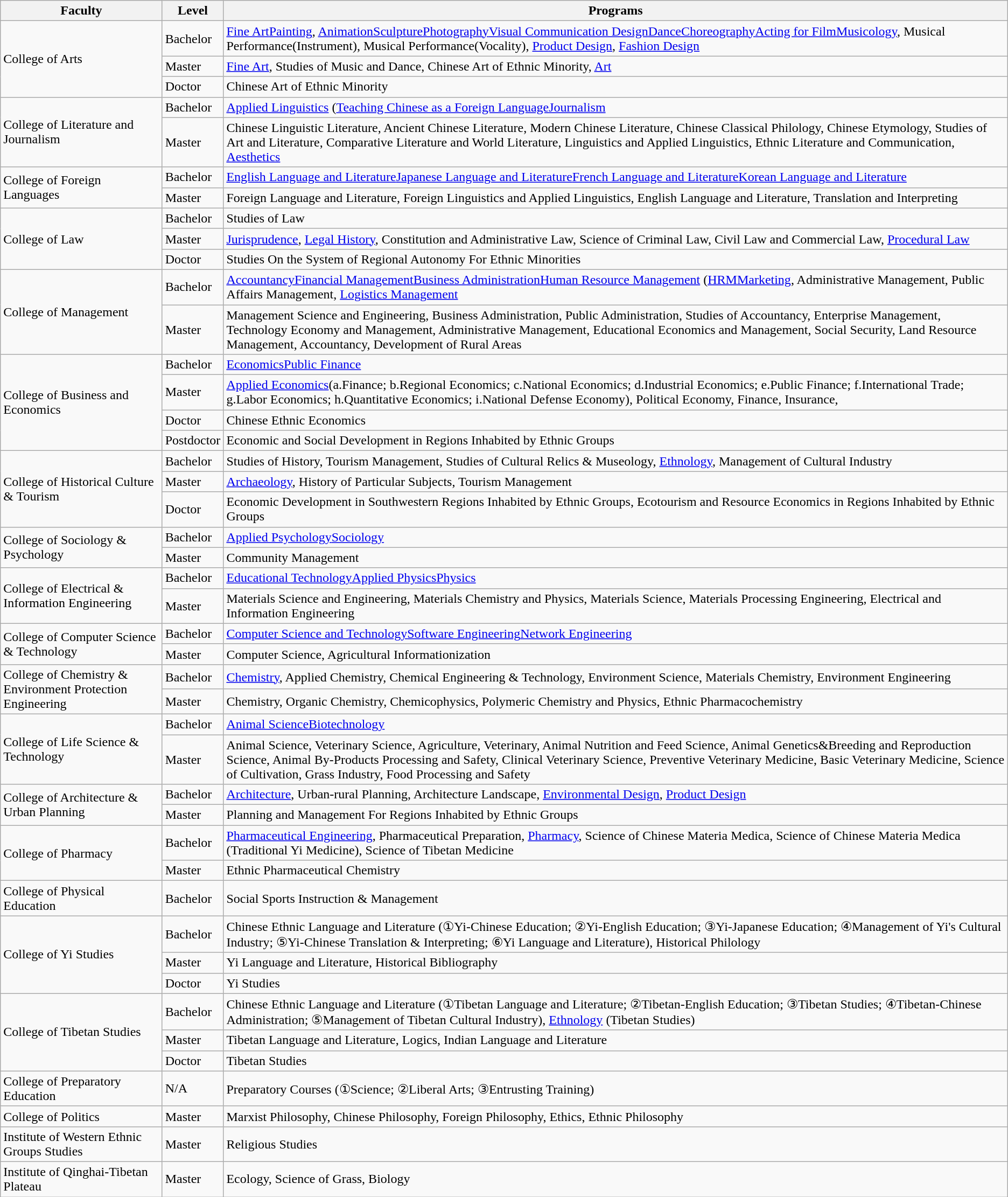<table class="wikitable">
<tr>
<th>Faculty</th>
<th>Level</th>
<th>Programs</th>
</tr>
<tr>
<td rowspan="3">College of Arts</td>
<td>Bachelor</td>
<td><a href='#'>Fine Art</a><a href='#'>Painting</a>, <a href='#'>Animation</a><a href='#'>Sculpture</a><a href='#'>Photography</a><a href='#'>Visual Communication Design</a><a href='#'>Dance</a><a href='#'>Choreography</a><a href='#'>Acting for Film</a><a href='#'>Musicology</a>, Musical Performance(Instrument), Musical Performance(Vocality), <a href='#'>Product Design</a>, <a href='#'>Fashion Design</a></td>
</tr>
<tr>
<td>Master</td>
<td><a href='#'>Fine Art</a>, Studies of Music and Dance, Chinese Art of Ethnic Minority, <a href='#'>Art</a></td>
</tr>
<tr>
<td>Doctor</td>
<td>Chinese Art of Ethnic Minority</td>
</tr>
<tr>
<td rowspan="2">College of Literature and Journalism</td>
<td>Bachelor</td>
<td><a href='#'>Applied Linguistics</a> (<a href='#'>Teaching Chinese as a Foreign Language</a><a href='#'>Journalism</a></td>
</tr>
<tr>
<td>Master</td>
<td>Chinese Linguistic Literature, Ancient Chinese Literature, Modern Chinese Literature, Chinese Classical Philology, Chinese Etymology, Studies of Art and Literature, Comparative Literature and World Literature, Linguistics and Applied Linguistics, Ethnic Literature and Communication, <a href='#'>Aesthetics</a></td>
</tr>
<tr>
<td rowspan="2">College of Foreign Languages</td>
<td>Bachelor</td>
<td><a href='#'>English Language and Literature</a><a href='#'>Japanese Language and Literature</a><a href='#'>French Language and Literature</a><a href='#'>Korean Language and Literature</a></td>
</tr>
<tr>
<td>Master</td>
<td>Foreign Language and Literature, Foreign Linguistics and Applied Linguistics, English Language and Literature, Translation and Interpreting</td>
</tr>
<tr>
<td rowspan="3">College of Law</td>
<td>Bachelor</td>
<td>Studies of Law</td>
</tr>
<tr>
<td>Master</td>
<td><a href='#'>Jurisprudence</a>, <a href='#'>Legal History</a>, Constitution and Administrative Law, Science of Criminal Law, Civil Law and Commercial Law, <a href='#'>Procedural Law</a></td>
</tr>
<tr>
<td>Doctor</td>
<td>Studies On the System of Regional Autonomy For Ethnic Minorities</td>
</tr>
<tr>
<td rowspan="2">College of Management</td>
<td>Bachelor</td>
<td><a href='#'>Accountancy</a><a href='#'>Financial Management</a><a href='#'>Business Administration</a><a href='#'>Human Resource Management</a> (<a href='#'>HRM</a><a href='#'>Marketing</a>, Administrative Management, Public Affairs Management, <a href='#'>Logistics Management</a></td>
</tr>
<tr>
<td>Master</td>
<td>Management Science and Engineering, Business Administration, Public Administration, Studies of Accountancy, Enterprise Management, Technology Economy and Management, Administrative Management, Educational Economics and Management, Social Security, Land Resource Management, Accountancy, Development of Rural Areas</td>
</tr>
<tr>
<td rowspan="4">College of Business and Economics</td>
<td>Bachelor</td>
<td><a href='#'>Economics</a><a href='#'>Public Finance</a></td>
</tr>
<tr>
<td>Master</td>
<td><a href='#'>Applied Economics</a>(a.Finance; b.Regional Economics; c.National Economics; d.Industrial Economics; e.Public Finance; f.International Trade; g.Labor Economics; h.Quantitative Economics; i.National Defense Economy), Political Economy, Finance, Insurance,</td>
</tr>
<tr>
<td>Doctor</td>
<td>Chinese Ethnic Economics</td>
</tr>
<tr>
<td>Postdoctor</td>
<td>Economic and Social Development in Regions Inhabited by Ethnic Groups</td>
</tr>
<tr>
<td rowspan="3">College of Historical Culture & Tourism</td>
<td>Bachelor</td>
<td>Studies of History, Tourism Management, Studies of Cultural Relics & Museology, <a href='#'>Ethnology</a>, Management of Cultural Industry</td>
</tr>
<tr>
<td>Master</td>
<td><a href='#'>Archaeology</a>, History of Particular Subjects, Tourism Management</td>
</tr>
<tr>
<td>Doctor</td>
<td>Economic Development in Southwestern Regions Inhabited by Ethnic Groups, Ecotourism and Resource Economics in Regions Inhabited by Ethnic Groups</td>
</tr>
<tr>
<td rowspan="2">College of Sociology & Psychology</td>
<td>Bachelor</td>
<td><a href='#'>Applied Psychology</a><a href='#'>Sociology</a></td>
</tr>
<tr>
<td>Master</td>
<td>Community Management</td>
</tr>
<tr>
<td rowspan="2">College of Electrical & Information Engineering</td>
<td>Bachelor</td>
<td><a href='#'>Educational Technology</a><a href='#'>Applied Physics</a><a href='#'>Physics</a></td>
</tr>
<tr>
<td>Master</td>
<td>Materials Science and Engineering, Materials Chemistry and Physics, Materials Science, Materials Processing Engineering, Electrical and Information Engineering</td>
</tr>
<tr>
<td rowspan="2">College of Computer Science & Technology</td>
<td>Bachelor</td>
<td><a href='#'>Computer Science and Technology</a><a href='#'>Software Engineering</a><a href='#'>Network Engineering</a></td>
</tr>
<tr>
<td>Master</td>
<td>Computer Science, Agricultural Informationization</td>
</tr>
<tr>
<td rowspan="2">College of Chemistry & Environment Protection Engineering</td>
<td>Bachelor</td>
<td><a href='#'>Chemistry</a>, Applied Chemistry, Chemical Engineering & Technology, Environment Science, Materials Chemistry, Environment Engineering</td>
</tr>
<tr>
<td>Master</td>
<td>Chemistry, Organic Chemistry, Chemicophysics, Polymeric Chemistry and Physics, Ethnic Pharmacochemistry</td>
</tr>
<tr>
<td rowspan="2">College of Life Science & Technology</td>
<td>Bachelor</td>
<td><a href='#'>Animal Science</a><a href='#'>Biotechnology</a></td>
</tr>
<tr>
<td>Master</td>
<td>Animal Science, Veterinary Science, Agriculture, Veterinary, Animal Nutrition and Feed Science, Animal Genetics&Breeding and Reproduction Science, Animal By-Products Processing and Safety, Clinical Veterinary Science, Preventive Veterinary Medicine, Basic Veterinary Medicine, Science of Cultivation, Grass Industry, Food Processing and Safety</td>
</tr>
<tr>
<td rowspan="2">College of Architecture & Urban Planning</td>
<td>Bachelor</td>
<td><a href='#'>Architecture</a>, Urban-rural Planning, Architecture Landscape, <a href='#'>Environmental Design</a>, <a href='#'>Product Design</a></td>
</tr>
<tr>
<td>Master</td>
<td>Planning and Management For Regions Inhabited by Ethnic Groups</td>
</tr>
<tr>
<td rowspan="2">College of Pharmacy</td>
<td>Bachelor</td>
<td><a href='#'>Pharmaceutical Engineering</a>, Pharmaceutical Preparation, <a href='#'>Pharmacy</a>, Science of Chinese Materia Medica, Science of Chinese Materia Medica (Traditional Yi Medicine), Science of Tibetan Medicine</td>
</tr>
<tr>
<td>Master</td>
<td>Ethnic Pharmaceutical Chemistry</td>
</tr>
<tr>
<td>College of Physical Education</td>
<td>Bachelor</td>
<td>Social Sports Instruction & Management</td>
</tr>
<tr>
<td rowspan="3">College of Yi Studies</td>
<td>Bachelor</td>
<td>Chinese Ethnic Language and Literature (①Yi-Chinese Education; ②Yi-English Education; ③Yi-Japanese Education; ④Management of Yi's Cultural Industry; ⑤Yi-Chinese Translation & Interpreting; ⑥Yi Language and Literature), Historical Philology</td>
</tr>
<tr>
<td>Master</td>
<td>Yi Language and Literature, Historical Bibliography</td>
</tr>
<tr>
<td>Doctor</td>
<td>Yi Studies</td>
</tr>
<tr>
<td rowspan="3">College of Tibetan Studies</td>
<td>Bachelor</td>
<td>Chinese Ethnic Language and Literature (①Tibetan Language and Literature; ②Tibetan-English Education; ③Tibetan Studies; ④Tibetan-Chinese Administration; ⑤Management of Tibetan Cultural Industry), <a href='#'>Ethnology</a> (Tibetan Studies)</td>
</tr>
<tr>
<td>Master</td>
<td>Tibetan Language and Literature, Logics, Indian Language and Literature</td>
</tr>
<tr>
<td>Doctor</td>
<td>Tibetan Studies</td>
</tr>
<tr>
<td>College of Preparatory Education</td>
<td>N/A</td>
<td>Preparatory Courses (①Science; ②Liberal Arts; ③Entrusting Training)</td>
</tr>
<tr>
<td>College of Politics</td>
<td>Master</td>
<td>Marxist Philosophy, Chinese Philosophy, Foreign Philosophy, Ethics, Ethnic Philosophy</td>
</tr>
<tr>
<td>Institute of Western Ethnic Groups Studies</td>
<td>Master</td>
<td>Religious Studies</td>
</tr>
<tr>
<td>Institute of Qinghai-Tibetan Plateau</td>
<td>Master</td>
<td>Ecology, Science of Grass, Biology</td>
</tr>
</table>
